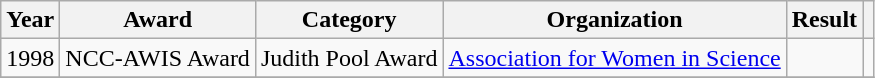<table class="wikitable sortable plainrowheaders">
<tr>
<th scope="col">Year</th>
<th scope="col">Award</th>
<th scope="col">Category</th>
<th scope="col">Organization</th>
<th scope="col">Result</th>
<th scope="col" class="unsortable"></th>
</tr>
<tr>
<td>1998</td>
<td>NCC-AWIS Award</td>
<td>Judith Pool Award</td>
<td><a href='#'>Association for Women in Science</a></td>
<td></td>
<td></td>
</tr>
<tr>
</tr>
</table>
